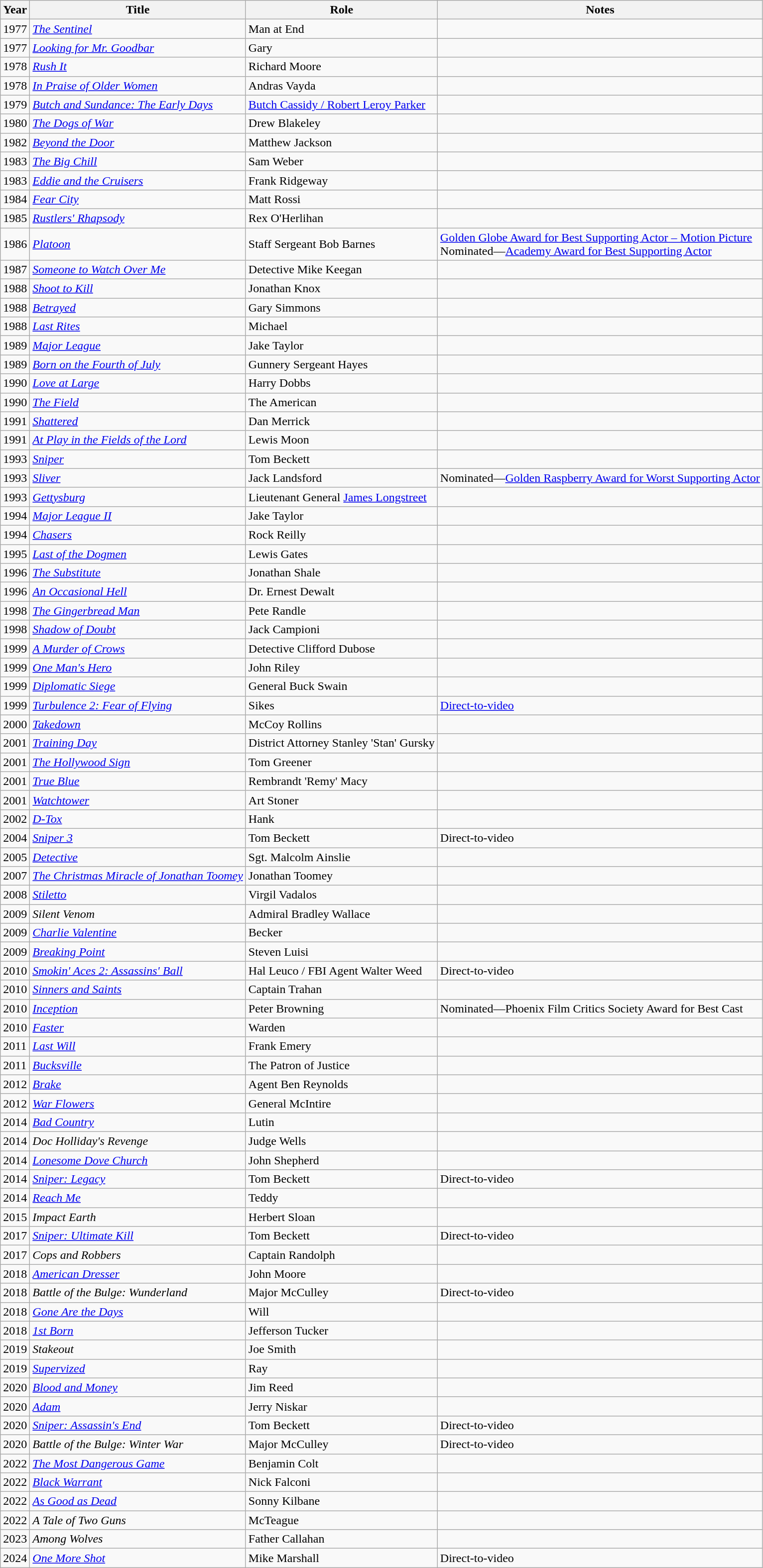<table class="wikitable sortable">
<tr>
<th>Year</th>
<th>Title</th>
<th>Role</th>
<th>Notes</th>
</tr>
<tr>
<td>1977</td>
<td><em><a href='#'>The Sentinel</a></em></td>
<td>Man at End</td>
<td></td>
</tr>
<tr>
<td>1977</td>
<td><em><a href='#'>Looking for Mr. Goodbar</a></em></td>
<td>Gary</td>
<td></td>
</tr>
<tr>
<td>1978</td>
<td><em><a href='#'>Rush It</a></em></td>
<td>Richard Moore</td>
<td></td>
</tr>
<tr>
<td>1978</td>
<td><em><a href='#'>In Praise of Older Women</a></em></td>
<td>Andras Vayda</td>
<td></td>
</tr>
<tr>
<td>1979</td>
<td><em><a href='#'>Butch and Sundance: The Early Days</a></em></td>
<td><a href='#'>Butch Cassidy / Robert Leroy Parker</a></td>
<td></td>
</tr>
<tr>
<td>1980</td>
<td><em><a href='#'>The Dogs of War</a></em></td>
<td>Drew Blakeley</td>
<td></td>
</tr>
<tr>
<td>1982</td>
<td><em><a href='#'>Beyond the Door</a></em></td>
<td>Matthew Jackson</td>
<td></td>
</tr>
<tr>
<td>1983</td>
<td><em><a href='#'>The Big Chill</a></em></td>
<td>Sam Weber</td>
<td></td>
</tr>
<tr>
<td>1983</td>
<td><em><a href='#'>Eddie and the Cruisers</a></em></td>
<td>Frank Ridgeway</td>
<td></td>
</tr>
<tr>
<td>1984</td>
<td><em><a href='#'>Fear City</a></em></td>
<td>Matt Rossi</td>
<td></td>
</tr>
<tr>
<td>1985</td>
<td><em><a href='#'>Rustlers' Rhapsody</a></em></td>
<td>Rex O'Herlihan</td>
<td></td>
</tr>
<tr>
<td>1986</td>
<td><em><a href='#'>Platoon</a></em></td>
<td>Staff Sergeant Bob Barnes</td>
<td><a href='#'>Golden Globe Award for Best Supporting Actor – Motion Picture</a><br>Nominated—<a href='#'>Academy Award for Best Supporting Actor</a></td>
</tr>
<tr>
<td>1987</td>
<td><em><a href='#'>Someone to Watch Over Me</a></em></td>
<td>Detective Mike Keegan</td>
<td></td>
</tr>
<tr>
<td>1988</td>
<td><em><a href='#'>Shoot to Kill</a></em></td>
<td>Jonathan Knox</td>
<td></td>
</tr>
<tr>
<td>1988</td>
<td><em><a href='#'>Betrayed</a></em></td>
<td>Gary Simmons</td>
<td></td>
</tr>
<tr>
<td>1988</td>
<td><em><a href='#'>Last Rites</a></em></td>
<td>Michael</td>
<td></td>
</tr>
<tr>
<td>1989</td>
<td><em><a href='#'>Major League</a></em></td>
<td>Jake Taylor</td>
<td></td>
</tr>
<tr>
<td>1989</td>
<td><em><a href='#'>Born on the Fourth of July</a></em></td>
<td>Gunnery Sergeant Hayes</td>
<td></td>
</tr>
<tr>
<td>1990</td>
<td><em><a href='#'>Love at Large</a></em></td>
<td>Harry Dobbs</td>
<td></td>
</tr>
<tr>
<td>1990</td>
<td><em><a href='#'>The Field</a></em></td>
<td>The American</td>
<td></td>
</tr>
<tr>
<td>1991</td>
<td><em><a href='#'>Shattered</a></em></td>
<td>Dan Merrick</td>
<td></td>
</tr>
<tr>
<td>1991</td>
<td><em><a href='#'>At Play in the Fields of the Lord</a></em></td>
<td>Lewis Moon</td>
<td></td>
</tr>
<tr>
<td>1993</td>
<td><em><a href='#'>Sniper</a></em></td>
<td>Tom Beckett</td>
<td></td>
</tr>
<tr>
<td>1993</td>
<td><em><a href='#'>Sliver</a></em></td>
<td>Jack Landsford</td>
<td>Nominated—<a href='#'>Golden Raspberry Award for Worst Supporting Actor</a></td>
</tr>
<tr>
<td>1993</td>
<td><em><a href='#'>Gettysburg</a></em></td>
<td>Lieutenant General <a href='#'>James Longstreet</a></td>
<td></td>
</tr>
<tr>
<td>1994</td>
<td><em><a href='#'>Major League II</a></em></td>
<td>Jake Taylor</td>
<td></td>
</tr>
<tr>
<td>1994</td>
<td><em><a href='#'>Chasers</a></em></td>
<td>Rock Reilly</td>
<td></td>
</tr>
<tr>
<td>1995</td>
<td><em><a href='#'>Last of the Dogmen</a></em></td>
<td>Lewis Gates</td>
<td></td>
</tr>
<tr>
<td>1996</td>
<td><em><a href='#'>The Substitute</a></em></td>
<td>Jonathan Shale</td>
<td></td>
</tr>
<tr>
<td>1996</td>
<td><em><a href='#'>An Occasional Hell</a></em></td>
<td>Dr. Ernest Dewalt</td>
<td></td>
</tr>
<tr>
<td>1998</td>
<td><em><a href='#'>The Gingerbread Man</a></em></td>
<td>Pete Randle</td>
<td></td>
</tr>
<tr>
<td>1998</td>
<td><em><a href='#'>Shadow of Doubt</a></em></td>
<td>Jack Campioni</td>
<td></td>
</tr>
<tr>
<td>1999</td>
<td><em><a href='#'>A Murder of Crows</a></em></td>
<td>Detective Clifford Dubose</td>
<td></td>
</tr>
<tr>
<td>1999</td>
<td><em><a href='#'>One Man's Hero</a></em></td>
<td>John Riley</td>
<td></td>
</tr>
<tr>
<td>1999</td>
<td><em><a href='#'>Diplomatic Siege</a></em></td>
<td>General Buck Swain</td>
<td></td>
</tr>
<tr>
<td>1999</td>
<td><em><a href='#'>Turbulence 2: Fear of Flying</a></em></td>
<td>Sikes</td>
<td><a href='#'>Direct-to-video</a></td>
</tr>
<tr>
<td>2000</td>
<td><em><a href='#'>Takedown</a></em></td>
<td>McCoy Rollins</td>
<td></td>
</tr>
<tr>
<td>2001</td>
<td><em><a href='#'>Training Day</a></em></td>
<td>District Attorney Stanley 'Stan' Gursky</td>
<td></td>
</tr>
<tr>
<td>2001</td>
<td><em><a href='#'>The Hollywood Sign</a></em></td>
<td>Tom Greener</td>
<td></td>
</tr>
<tr>
<td>2001</td>
<td><em><a href='#'>True Blue</a></em></td>
<td>Rembrandt 'Remy' Macy</td>
<td></td>
</tr>
<tr>
<td>2001</td>
<td><em><a href='#'>Watchtower</a></em></td>
<td>Art Stoner</td>
<td></td>
</tr>
<tr>
<td>2002</td>
<td><em><a href='#'>D-Tox</a></em></td>
<td>Hank</td>
<td></td>
</tr>
<tr>
<td>2004</td>
<td><em><a href='#'>Sniper 3</a></em></td>
<td>Tom Beckett</td>
<td>Direct-to-video</td>
</tr>
<tr>
<td>2005</td>
<td><em><a href='#'>Detective</a></em></td>
<td>Sgt. Malcolm Ainslie</td>
<td></td>
</tr>
<tr>
<td>2007</td>
<td><em><a href='#'>The Christmas Miracle of Jonathan Toomey</a></em></td>
<td>Jonathan Toomey</td>
<td></td>
</tr>
<tr>
<td>2008</td>
<td><em><a href='#'>Stiletto</a></em></td>
<td>Virgil Vadalos</td>
<td></td>
</tr>
<tr>
<td>2009</td>
<td><em>Silent Venom</em></td>
<td>Admiral Bradley Wallace</td>
<td></td>
</tr>
<tr>
<td>2009</td>
<td><em><a href='#'>Charlie Valentine</a></em></td>
<td>Becker</td>
<td></td>
</tr>
<tr>
<td>2009</td>
<td><em><a href='#'>Breaking Point</a></em></td>
<td>Steven Luisi</td>
<td></td>
</tr>
<tr>
<td>2010</td>
<td><em><a href='#'>Smokin' Aces 2: Assassins' Ball</a></em></td>
<td>Hal Leuco / FBI Agent Walter Weed</td>
<td>Direct-to-video</td>
</tr>
<tr>
<td>2010</td>
<td><em><a href='#'>Sinners and Saints</a></em></td>
<td>Captain Trahan</td>
<td></td>
</tr>
<tr>
<td>2010</td>
<td><em><a href='#'>Inception</a></em></td>
<td>Peter Browning</td>
<td>Nominated—Phoenix Film Critics Society Award for Best Cast</td>
</tr>
<tr>
<td>2010</td>
<td><em><a href='#'>Faster</a></em></td>
<td>Warden</td>
<td></td>
</tr>
<tr>
<td>2011</td>
<td><em><a href='#'>Last Will</a></em></td>
<td>Frank Emery</td>
<td></td>
</tr>
<tr>
<td>2011</td>
<td><em><a href='#'>Bucksville</a></em></td>
<td>The Patron of Justice</td>
<td></td>
</tr>
<tr>
<td>2012</td>
<td><em><a href='#'>Brake</a></em></td>
<td>Agent Ben Reynolds</td>
<td></td>
</tr>
<tr>
<td>2012</td>
<td><em><a href='#'>War Flowers</a></em></td>
<td>General McIntire</td>
<td></td>
</tr>
<tr>
<td>2014</td>
<td><em><a href='#'>Bad Country</a></em></td>
<td>Lutin</td>
<td></td>
</tr>
<tr>
<td>2014</td>
<td><em>Doc Holliday's Revenge</em></td>
<td>Judge Wells</td>
<td></td>
</tr>
<tr>
<td>2014</td>
<td><em><a href='#'>Lonesome Dove Church</a></em></td>
<td>John Shepherd</td>
<td></td>
</tr>
<tr>
<td>2014</td>
<td><em><a href='#'>Sniper: Legacy</a></em></td>
<td>Tom Beckett</td>
<td>Direct-to-video</td>
</tr>
<tr>
<td>2014</td>
<td><em><a href='#'>Reach Me</a></em></td>
<td>Teddy</td>
<td></td>
</tr>
<tr>
<td>2015</td>
<td><em>Impact Earth</em></td>
<td>Herbert Sloan</td>
<td></td>
</tr>
<tr>
<td>2017</td>
<td><em><a href='#'>Sniper: Ultimate Kill</a></em></td>
<td>Tom Beckett</td>
<td>Direct-to-video</td>
</tr>
<tr>
<td>2017</td>
<td><em>Cops and Robbers</em></td>
<td>Captain Randolph</td>
<td></td>
</tr>
<tr>
<td>2018</td>
<td><em><a href='#'>American Dresser</a></em></td>
<td>John Moore</td>
<td></td>
</tr>
<tr>
<td>2018</td>
<td><em>Battle of the Bulge: Wunderland</em></td>
<td>Major McCulley</td>
<td>Direct-to-video</td>
</tr>
<tr>
<td>2018</td>
<td><em><a href='#'>Gone Are the Days</a></em></td>
<td>Will</td>
<td></td>
</tr>
<tr>
<td>2018</td>
<td><em><a href='#'>1st Born</a></em></td>
<td>Jefferson Tucker</td>
<td></td>
</tr>
<tr>
<td>2019</td>
<td><em>Stakeout</em></td>
<td>Joe Smith</td>
<td></td>
</tr>
<tr>
<td>2019</td>
<td><em><a href='#'>Supervized</a></em></td>
<td>Ray</td>
<td></td>
</tr>
<tr>
<td>2020</td>
<td><em><a href='#'>Blood and Money</a></em></td>
<td>Jim Reed</td>
<td></td>
</tr>
<tr>
<td>2020</td>
<td><em><a href='#'>Adam</a></em></td>
<td>Jerry Niskar</td>
<td></td>
</tr>
<tr>
<td>2020</td>
<td><em><a href='#'>Sniper: Assassin's End</a></em></td>
<td>Tom Beckett</td>
<td>Direct-to-video</td>
</tr>
<tr>
<td>2020</td>
<td><em>Battle of the Bulge: Winter War</em></td>
<td>Major McCulley</td>
<td>Direct-to-video</td>
</tr>
<tr>
<td>2022</td>
<td><em><a href='#'>The Most Dangerous Game</a></em></td>
<td>Benjamin Colt</td>
<td></td>
</tr>
<tr>
<td>2022</td>
<td><em><a href='#'>Black Warrant</a></em></td>
<td>Nick Falconi</td>
<td></td>
</tr>
<tr>
<td>2022</td>
<td><em><a href='#'>As Good as Dead</a></em></td>
<td>Sonny Kilbane</td>
<td></td>
</tr>
<tr>
<td>2022</td>
<td><em>A Tale of Two Guns</em></td>
<td>McTeague</td>
<td></td>
</tr>
<tr>
<td>2023</td>
<td><em>Among Wolves</em></td>
<td>Father Callahan</td>
<td></td>
</tr>
<tr>
<td>2024</td>
<td><em><a href='#'>One More Shot</a></em></td>
<td>Mike Marshall</td>
<td>Direct-to-video</td>
</tr>
</table>
